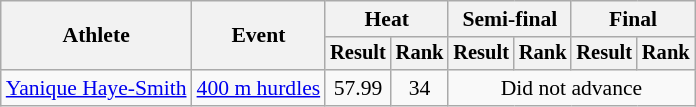<table class=wikitable style=font-size:90%>
<tr>
<th rowspan=2>Athlete</th>
<th rowspan=2>Event</th>
<th colspan=2>Heat</th>
<th colspan=2>Semi-final</th>
<th colspan=2>Final</th>
</tr>
<tr style=font-size:95%>
<th>Result</th>
<th>Rank</th>
<th>Result</th>
<th>Rank</th>
<th>Result</th>
<th>Rank</th>
</tr>
<tr align=center>
<td align=left><a href='#'>Yanique Haye-Smith</a></td>
<td align=left><a href='#'>400 m hurdles</a></td>
<td>57.99</td>
<td>34</td>
<td colspan="4">Did not advance</td>
</tr>
</table>
